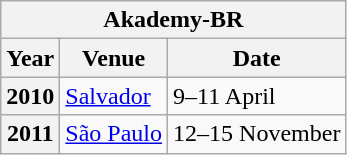<table class="wikitable floatright">
<tr>
<th colspan="3">Akademy-BR</th>
</tr>
<tr style="background:#efefef;">
<th>Year</th>
<th>Venue</th>
<th>Date</th>
</tr>
<tr>
<th>2010</th>
<td><a href='#'>Salvador</a></td>
<td>9–11 April</td>
</tr>
<tr>
<th>2011</th>
<td><a href='#'>São Paulo</a></td>
<td>12–15 November</td>
</tr>
</table>
